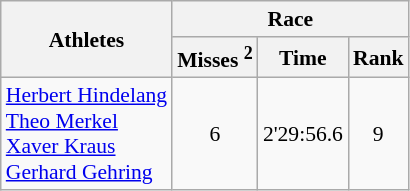<table class="wikitable" border="1" style="font-size:90%">
<tr>
<th rowspan=2>Athletes</th>
<th colspan=3>Race</th>
</tr>
<tr>
<th>Misses <sup>2</sup></th>
<th>Time</th>
<th>Rank</th>
</tr>
<tr>
<td><a href='#'>Herbert Hindelang</a><br><a href='#'>Theo Merkel</a><br><a href='#'>Xaver Kraus</a><br><a href='#'>Gerhard Gehring</a></td>
<td align=center>6</td>
<td align=center>2'29:56.6</td>
<td align=center>9</td>
</tr>
</table>
